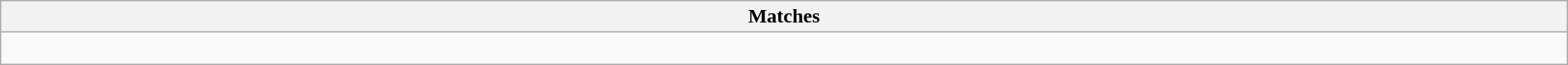<table class="wikitable collapsible collapsed" style="width:100%;">
<tr>
<th>Matches</th>
</tr>
<tr>
<td><br>








</td>
</tr>
</table>
